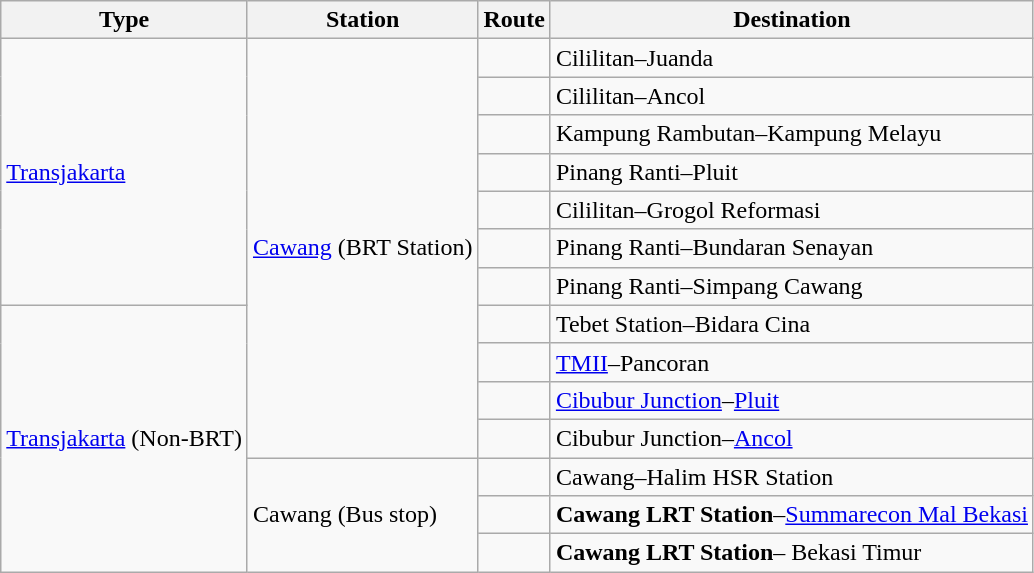<table class="wikitable">
<tr>
<th>Type</th>
<th>Station</th>
<th>Route</th>
<th>Destination</th>
</tr>
<tr>
<td rowspan="7"><a href='#'>Transjakarta</a></td>
<td rowspan="11"><a href='#'>Cawang</a> (BRT Station)</td>
<td></td>
<td>Cililitan–Juanda</td>
</tr>
<tr>
<td></td>
<td>Cililitan–Ancol</td>
</tr>
<tr>
<td></td>
<td>Kampung Rambutan–Kampung Melayu</td>
</tr>
<tr>
<td></td>
<td>Pinang Ranti–Pluit</td>
</tr>
<tr>
<td></td>
<td>Cililitan–Grogol Reformasi</td>
</tr>
<tr>
<td></td>
<td>Pinang Ranti–Bundaran Senayan</td>
</tr>
<tr>
<td></td>
<td>Pinang Ranti–Simpang Cawang</td>
</tr>
<tr>
<td rowspan="7"><a href='#'>Transjakarta</a> (Non-BRT)</td>
<td></td>
<td>Tebet Station–Bidara Cina</td>
</tr>
<tr>
<td></td>
<td><a href='#'>TMII</a>–Pancoran</td>
</tr>
<tr>
<td></td>
<td><a href='#'>Cibubur Junction</a>–<a href='#'>Pluit</a></td>
</tr>
<tr>
<td></td>
<td>Cibubur Junction–<a href='#'>Ancol</a></td>
</tr>
<tr>
<td rowspan="3">Cawang (Bus stop)</td>
<td></td>
<td>Cawang–Halim HSR Station</td>
</tr>
<tr>
<td></td>
<td><strong>Cawang LRT Station</strong>–<a href='#'>Summarecon Mal Bekasi</a></td>
</tr>
<tr>
<td></td>
<td><strong>Cawang LRT Station</strong>– Bekasi Timur</td>
</tr>
</table>
